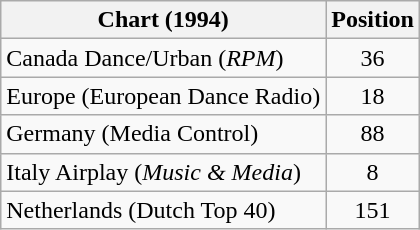<table class="wikitable sortable">
<tr>
<th>Chart (1994)</th>
<th>Position</th>
</tr>
<tr>
<td>Canada Dance/Urban (<em>RPM</em>)</td>
<td style="text-align:center;">36</td>
</tr>
<tr>
<td>Europe (European Dance Radio)</td>
<td style="text-align:center;">18</td>
</tr>
<tr>
<td>Germany (Media Control)</td>
<td style="text-align:center;">88</td>
</tr>
<tr>
<td>Italy Airplay (<em>Music & Media</em>)</td>
<td style="text-align:center;">8</td>
</tr>
<tr>
<td>Netherlands (Dutch Top 40)</td>
<td style="text-align:center;">151</td>
</tr>
</table>
